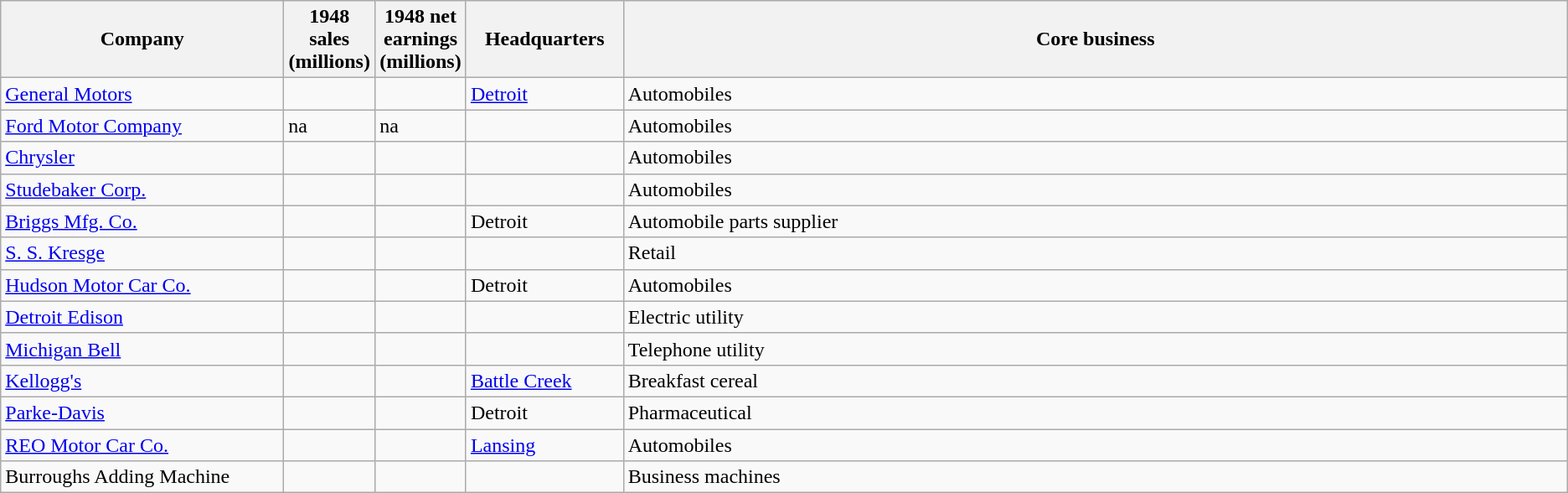<table class="wikitable sortable">
<tr>
<th bgcolor="#DDDDFF" width="18%">Company</th>
<th bgcolor="#DDDDFF" width="5%">1948 sales (millions)</th>
<th bgcolor="#DDDDFF" width="5%">1948 net earnings (millions)</th>
<th bgcolor="#DDDDFF" width="10%">Headquarters</th>
<th bgcolor="#DDDDFF" width="60%">Core business</th>
</tr>
<tr align="left">
<td><a href='#'>General Motors</a></td>
<td></td>
<td></td>
<td><a href='#'>Detroit</a></td>
<td>Automobiles</td>
</tr>
<tr align="left">
<td><a href='#'>Ford Motor Company</a></td>
<td>na</td>
<td>na</td>
<td></td>
<td>Automobiles</td>
</tr>
<tr align="left">
<td><a href='#'>Chrysler</a></td>
<td></td>
<td></td>
<td></td>
<td>Automobiles</td>
</tr>
<tr align="left">
<td><a href='#'>Studebaker Corp.</a></td>
<td></td>
<td></td>
<td></td>
<td>Automobiles</td>
</tr>
<tr align="left">
<td><a href='#'>Briggs Mfg. Co.</a></td>
<td></td>
<td></td>
<td>Detroit</td>
<td>Automobile parts supplier</td>
</tr>
<tr align="left">
<td><a href='#'>S. S. Kresge</a></td>
<td></td>
<td></td>
<td></td>
<td>Retail</td>
</tr>
<tr align="left">
<td><a href='#'>Hudson Motor Car Co.</a></td>
<td></td>
<td></td>
<td>Detroit</td>
<td>Automobiles</td>
</tr>
<tr align="left">
<td><a href='#'>Detroit Edison</a></td>
<td></td>
<td></td>
<td></td>
<td>Electric utility</td>
</tr>
<tr align="left">
<td><a href='#'>Michigan Bell</a></td>
<td></td>
<td></td>
<td></td>
<td>Telephone utility</td>
</tr>
<tr align="left">
<td><a href='#'>Kellogg's</a></td>
<td></td>
<td></td>
<td><a href='#'>Battle Creek</a></td>
<td>Breakfast cereal</td>
</tr>
<tr align="left">
<td><a href='#'>Parke-Davis</a></td>
<td></td>
<td></td>
<td>Detroit</td>
<td>Pharmaceutical</td>
</tr>
<tr align="left">
<td><a href='#'>REO Motor Car Co.</a></td>
<td></td>
<td></td>
<td><a href='#'>Lansing</a></td>
<td>Automobiles</td>
</tr>
<tr align="left">
<td>Burroughs Adding Machine</td>
<td></td>
<td></td>
<td></td>
<td>Business machines</td>
</tr>
</table>
